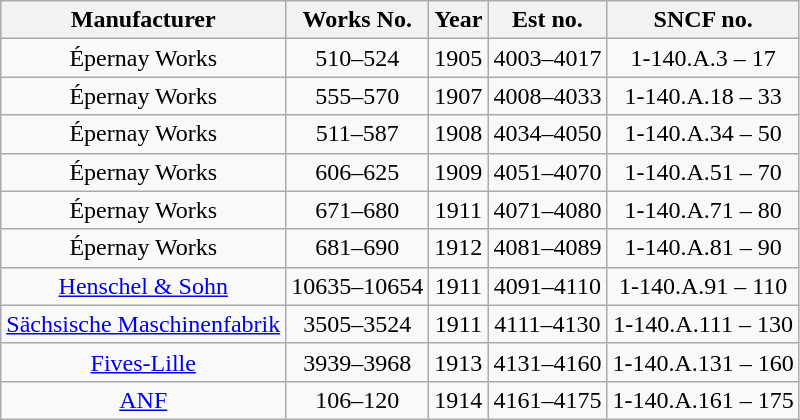<table class="wikitable collapsible collapsed" style=text-align:center>
<tr>
<th>Manufacturer</th>
<th>Works No.</th>
<th>Year</th>
<th>Est no.</th>
<th>SNCF no.</th>
</tr>
<tr>
<td>Épernay Works</td>
<td>510–524</td>
<td>1905</td>
<td>4003–4017</td>
<td>1-140.A.3 – 17</td>
</tr>
<tr>
<td>Épernay Works</td>
<td>555–570</td>
<td>1907</td>
<td>4008–4033</td>
<td>1-140.A.18 – 33</td>
</tr>
<tr>
<td>Épernay Works</td>
<td>511–587</td>
<td>1908</td>
<td>4034–4050</td>
<td>1-140.A.34 – 50</td>
</tr>
<tr>
<td>Épernay Works</td>
<td>606–625</td>
<td>1909</td>
<td>4051–4070</td>
<td>1-140.A.51 – 70</td>
</tr>
<tr>
<td>Épernay Works</td>
<td>671–680</td>
<td>1911</td>
<td>4071–4080</td>
<td>1-140.A.71 – 80</td>
</tr>
<tr>
<td>Épernay Works</td>
<td>681–690</td>
<td>1912</td>
<td>4081–4089</td>
<td>1-140.A.81 – 90</td>
</tr>
<tr>
<td><a href='#'>Henschel & Sohn</a></td>
<td>10635–10654</td>
<td>1911</td>
<td>4091–4110</td>
<td>1-140.A.91 – 110</td>
</tr>
<tr>
<td><a href='#'>Sächsische Maschinenfabrik</a></td>
<td>3505–3524</td>
<td>1911</td>
<td>4111–4130</td>
<td>1-140.A.111 – 130</td>
</tr>
<tr>
<td><a href='#'>Fives-Lille</a></td>
<td>3939–3968</td>
<td>1913</td>
<td>4131–4160</td>
<td>1-140.A.131 – 160</td>
</tr>
<tr>
<td><a href='#'>ANF</a></td>
<td>106–120</td>
<td>1914</td>
<td>4161–4175</td>
<td>1-140.A.161 – 175</td>
</tr>
</table>
